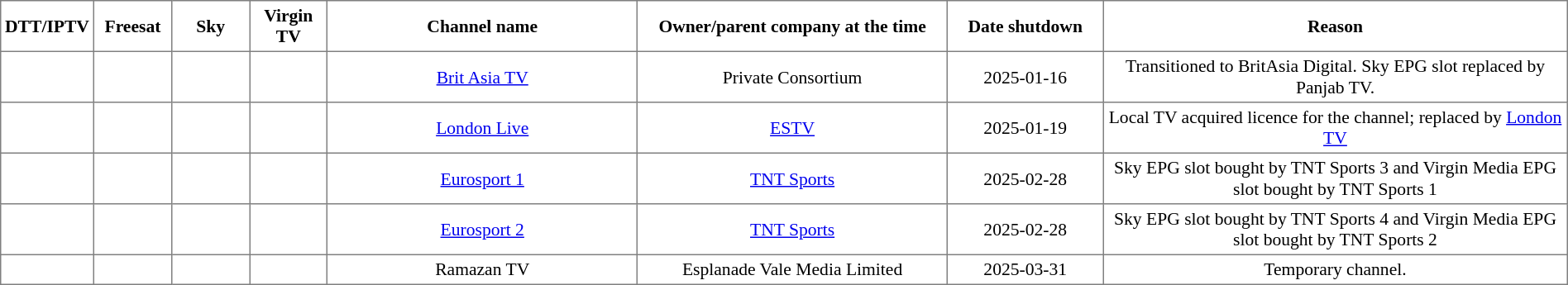<table class="toccolors sortable" border="1" cellpadding="3" style="border-collapse:collapse; font-size: 90%; text-align:center" width="100%">
<tr>
<th width="5%">DTT/IPTV</th>
<th width="5%">Freesat</th>
<th width="5%">Sky</th>
<th width="5%">Virgin TV</th>
<th width="20%">Channel name</th>
<th width="20%">Owner/parent company at the time</th>
<th width="10%">Date shutdown </th>
<th width="30%">Reason</th>
</tr>
<tr>
<td></td>
<td></td>
<td></td>
<td></td>
<td><a href='#'>Brit Asia TV</a></td>
<td>Private Consortium</td>
<td>2025-01-16</td>
<td>Transitioned to BritAsia Digital. Sky EPG slot replaced by Panjab TV.</td>
</tr>
<tr>
<td></td>
<td></td>
<td></td>
<td></td>
<td><a href='#'>London Live</a></td>
<td><a href='#'>ESTV</a></td>
<td>2025-01-19</td>
<td>Local TV acquired licence for the channel; replaced by <a href='#'>London TV</a></td>
</tr>
<tr>
<td></td>
<td></td>
<td></td>
<td></td>
<td><a href='#'>Eurosport 1</a></td>
<td><a href='#'>TNT Sports</a></td>
<td>2025-02-28</td>
<td> Sky EPG slot bought by TNT Sports 3 and Virgin Media EPG slot bought by TNT Sports 1</td>
</tr>
<tr>
<td></td>
<td></td>
<td></td>
<td></td>
<td><a href='#'>Eurosport 2</a></td>
<td><a href='#'>TNT Sports</a></td>
<td>2025-02-28</td>
<td> Sky EPG slot bought by TNT Sports 4 and Virgin Media EPG slot bought by TNT Sports 2</td>
</tr>
<tr>
<td></td>
<td></td>
<td></td>
<td></td>
<td>Ramazan TV</td>
<td>Esplanade Vale Media Limited</td>
<td>2025-03-31</td>
<td>Temporary channel.</td>
</tr>
</table>
